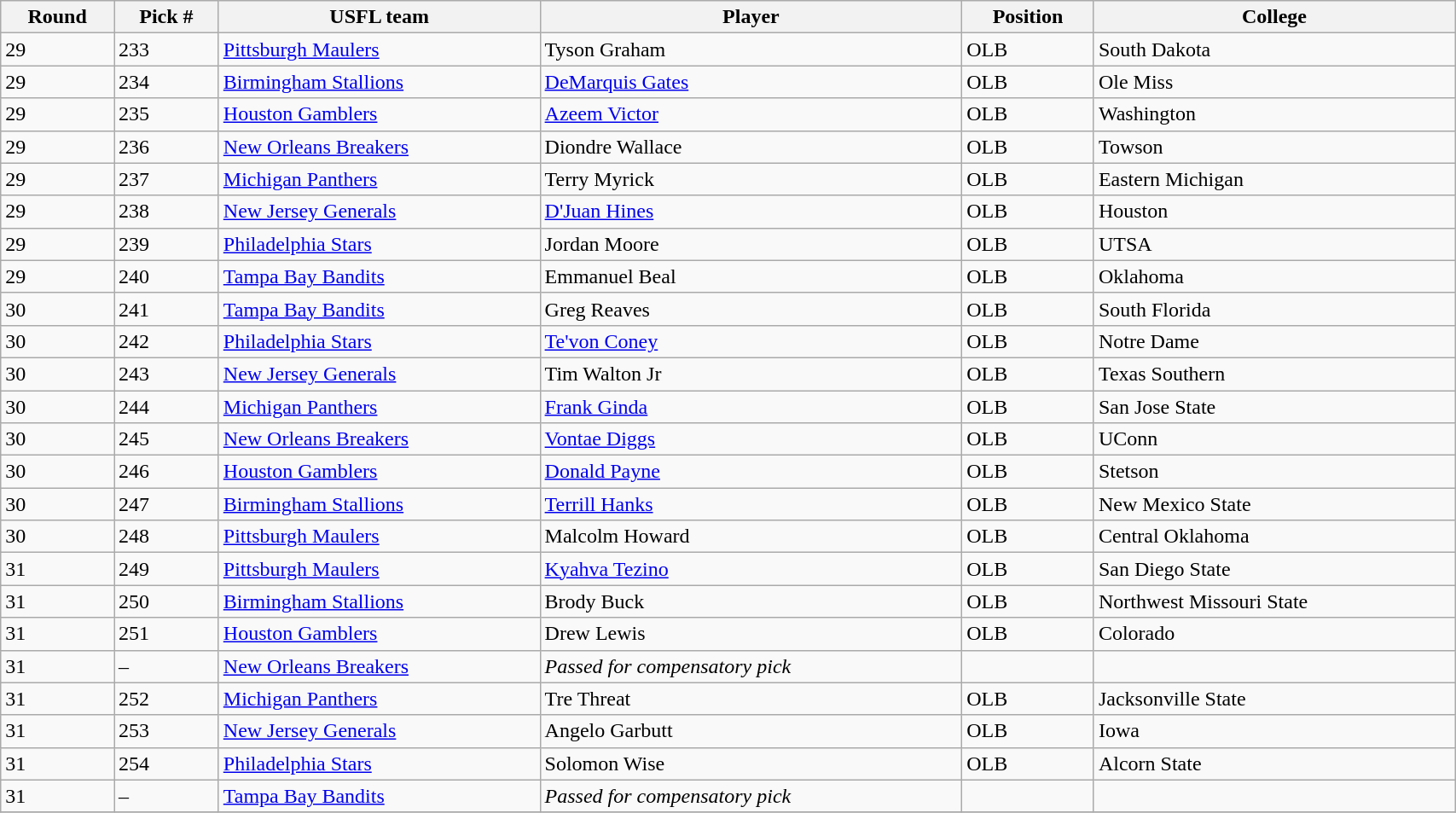<table class="wikitable sortable sortable" style="width: 90%">
<tr>
<th>Round</th>
<th>Pick #</th>
<th>USFL team</th>
<th>Player</th>
<th>Position</th>
<th>College</th>
</tr>
<tr>
<td>29</td>
<td>233</td>
<td><a href='#'>Pittsburgh Maulers</a></td>
<td>Tyson Graham</td>
<td>OLB</td>
<td>South Dakota</td>
</tr>
<tr>
<td>29</td>
<td>234</td>
<td><a href='#'>Birmingham Stallions</a></td>
<td><a href='#'>DeMarquis Gates</a></td>
<td>OLB</td>
<td>Ole Miss</td>
</tr>
<tr>
<td>29</td>
<td>235</td>
<td><a href='#'>Houston Gamblers</a></td>
<td><a href='#'>Azeem Victor</a></td>
<td>OLB</td>
<td>Washington</td>
</tr>
<tr>
<td>29</td>
<td>236</td>
<td><a href='#'>New Orleans Breakers</a></td>
<td>Diondre Wallace</td>
<td>OLB</td>
<td>Towson</td>
</tr>
<tr>
<td>29</td>
<td>237</td>
<td><a href='#'>Michigan Panthers</a></td>
<td>Terry Myrick</td>
<td>OLB</td>
<td>Eastern Michigan</td>
</tr>
<tr>
<td>29</td>
<td>238</td>
<td><a href='#'>New Jersey Generals</a></td>
<td><a href='#'>D'Juan Hines</a></td>
<td>OLB</td>
<td>Houston</td>
</tr>
<tr>
<td>29</td>
<td>239</td>
<td><a href='#'>Philadelphia Stars</a></td>
<td>Jordan Moore</td>
<td>OLB</td>
<td>UTSA</td>
</tr>
<tr>
<td>29</td>
<td>240</td>
<td><a href='#'>Tampa Bay Bandits</a></td>
<td>Emmanuel Beal</td>
<td>OLB</td>
<td>Oklahoma</td>
</tr>
<tr>
<td>30</td>
<td>241</td>
<td><a href='#'>Tampa Bay Bandits</a></td>
<td>Greg Reaves</td>
<td>OLB</td>
<td>South Florida</td>
</tr>
<tr>
<td>30</td>
<td>242</td>
<td><a href='#'>Philadelphia Stars</a></td>
<td><a href='#'>Te'von Coney</a></td>
<td>OLB</td>
<td>Notre Dame</td>
</tr>
<tr>
<td>30</td>
<td>243</td>
<td><a href='#'>New Jersey Generals</a></td>
<td>Tim Walton Jr</td>
<td>OLB</td>
<td>Texas Southern</td>
</tr>
<tr>
<td>30</td>
<td>244</td>
<td><a href='#'>Michigan Panthers</a></td>
<td><a href='#'>Frank Ginda</a></td>
<td>OLB</td>
<td>San Jose State</td>
</tr>
<tr>
<td>30</td>
<td>245</td>
<td><a href='#'>New Orleans Breakers</a></td>
<td><a href='#'>Vontae Diggs</a></td>
<td>OLB</td>
<td>UConn</td>
</tr>
<tr>
<td>30</td>
<td>246</td>
<td><a href='#'>Houston Gamblers</a></td>
<td><a href='#'>Donald Payne</a></td>
<td>OLB</td>
<td>Stetson</td>
</tr>
<tr>
<td>30</td>
<td>247</td>
<td><a href='#'>Birmingham Stallions</a></td>
<td><a href='#'>Terrill Hanks</a></td>
<td>OLB</td>
<td>New Mexico State</td>
</tr>
<tr>
<td>30</td>
<td>248</td>
<td><a href='#'>Pittsburgh Maulers</a></td>
<td>Malcolm Howard</td>
<td>OLB</td>
<td>Central Oklahoma</td>
</tr>
<tr>
<td>31</td>
<td>249</td>
<td><a href='#'>Pittsburgh Maulers</a></td>
<td><a href='#'>Kyahva Tezino</a></td>
<td>OLB</td>
<td>San Diego State</td>
</tr>
<tr>
<td>31</td>
<td>250</td>
<td><a href='#'>Birmingham Stallions</a></td>
<td>Brody Buck</td>
<td>OLB</td>
<td>Northwest Missouri State</td>
</tr>
<tr>
<td>31</td>
<td>251</td>
<td><a href='#'>Houston Gamblers</a></td>
<td>Drew Lewis</td>
<td>OLB</td>
<td>Colorado</td>
</tr>
<tr>
<td>31</td>
<td>–</td>
<td><a href='#'>New Orleans Breakers</a></td>
<td><em>Passed for compensatory pick</em></td>
<td></td>
<td></td>
</tr>
<tr>
<td>31</td>
<td>252</td>
<td><a href='#'>Michigan Panthers</a></td>
<td>Tre Threat</td>
<td>OLB</td>
<td>Jacksonville State</td>
</tr>
<tr>
<td>31</td>
<td>253</td>
<td><a href='#'>New Jersey Generals</a></td>
<td>Angelo Garbutt</td>
<td>OLB</td>
<td>Iowa</td>
</tr>
<tr>
<td>31</td>
<td>254</td>
<td><a href='#'>Philadelphia Stars</a></td>
<td>Solomon Wise</td>
<td>OLB</td>
<td>Alcorn State</td>
</tr>
<tr>
<td>31</td>
<td>–</td>
<td><a href='#'>Tampa Bay Bandits</a></td>
<td><em>Passed for compensatory pick</em></td>
<td></td>
<td></td>
</tr>
<tr>
</tr>
</table>
